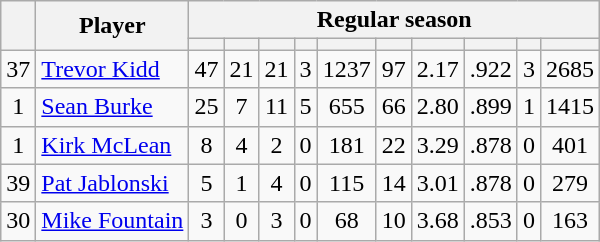<table class="wikitable plainrowheaders" style="text-align:center;">
<tr>
<th scope="col" rowspan="2"></th>
<th scope="col" rowspan="2">Player</th>
<th scope=colgroup colspan=10>Regular season</th>
</tr>
<tr>
<th scope="col"></th>
<th scope="col"></th>
<th scope="col"></th>
<th scope="col"></th>
<th scope="col"></th>
<th scope="col"></th>
<th scope="col"></th>
<th scope="col"></th>
<th scope="col"></th>
<th scope="col"></th>
</tr>
<tr>
<td scope="row">37</td>
<td align="left"><a href='#'>Trevor Kidd</a></td>
<td>47</td>
<td>21</td>
<td>21</td>
<td>3</td>
<td>1237</td>
<td>97</td>
<td>2.17</td>
<td>.922</td>
<td>3</td>
<td>2685</td>
</tr>
<tr>
<td scope="row">1</td>
<td align="left"><a href='#'>Sean Burke</a></td>
<td>25</td>
<td>7</td>
<td>11</td>
<td>5</td>
<td>655</td>
<td>66</td>
<td>2.80</td>
<td>.899</td>
<td>1</td>
<td>1415</td>
</tr>
<tr>
<td scope="row">1</td>
<td align="left"><a href='#'>Kirk McLean</a></td>
<td>8</td>
<td>4</td>
<td>2</td>
<td>0</td>
<td>181</td>
<td>22</td>
<td>3.29</td>
<td>.878</td>
<td>0</td>
<td>401</td>
</tr>
<tr>
<td scope="row">39</td>
<td align="left"><a href='#'>Pat Jablonski</a></td>
<td>5</td>
<td>1</td>
<td>4</td>
<td>0</td>
<td>115</td>
<td>14</td>
<td>3.01</td>
<td>.878</td>
<td>0</td>
<td>279</td>
</tr>
<tr>
<td scope="row">30</td>
<td align="left"><a href='#'>Mike Fountain</a></td>
<td>3</td>
<td>0</td>
<td>3</td>
<td>0</td>
<td>68</td>
<td>10</td>
<td>3.68</td>
<td>.853</td>
<td>0</td>
<td>163</td>
</tr>
</table>
